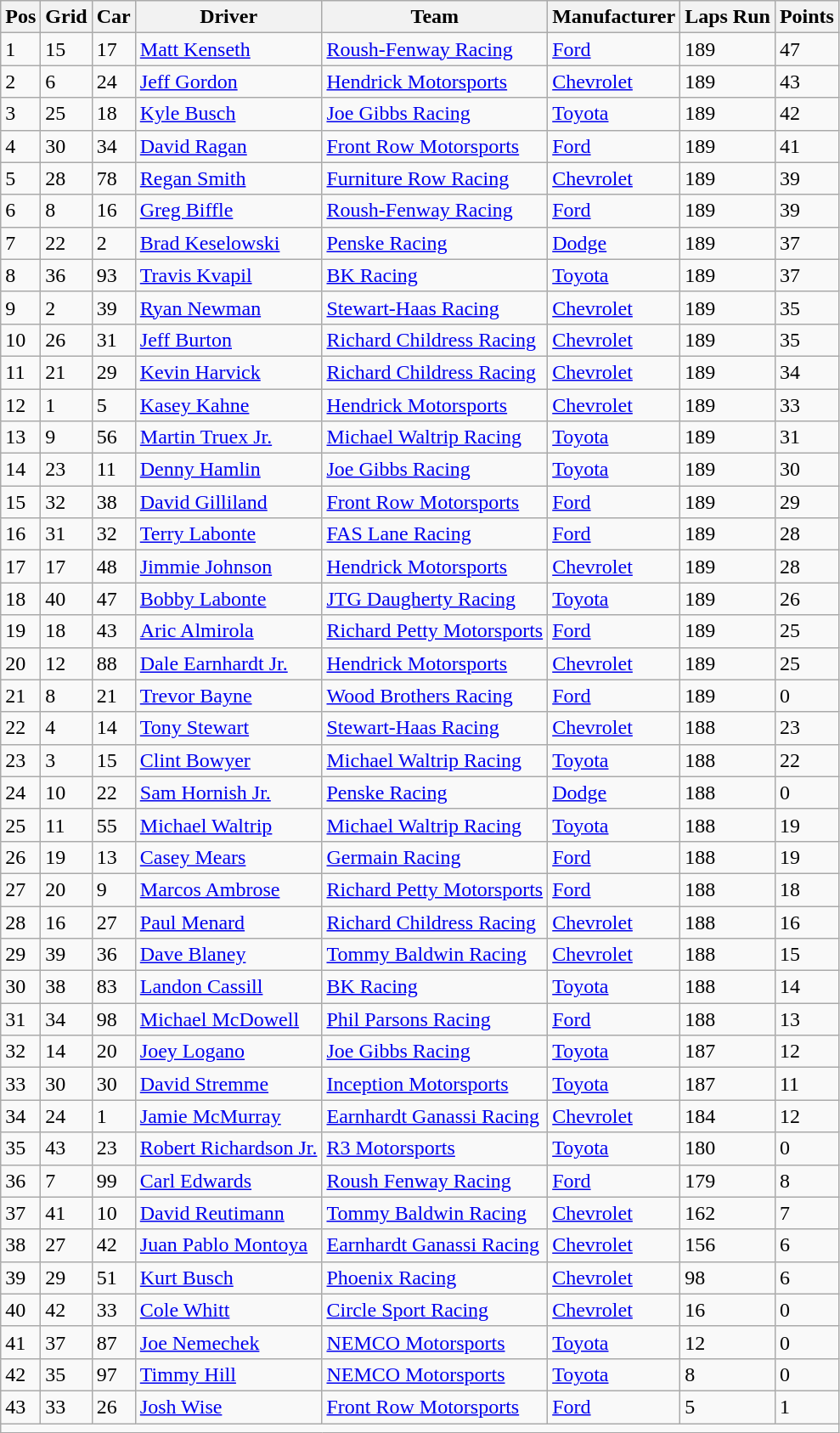<table class="wikitable">
<tr>
<th>Pos</th>
<th>Grid</th>
<th>Car</th>
<th>Driver</th>
<th>Team</th>
<th>Manufacturer</th>
<th>Laps Run</th>
<th>Points</th>
</tr>
<tr>
<td>1</td>
<td>15</td>
<td>17</td>
<td><a href='#'>Matt Kenseth</a></td>
<td><a href='#'>Roush-Fenway Racing</a></td>
<td><a href='#'>Ford</a></td>
<td>189</td>
<td>47</td>
</tr>
<tr>
<td>2</td>
<td>6</td>
<td>24</td>
<td><a href='#'>Jeff Gordon</a></td>
<td><a href='#'>Hendrick Motorsports</a></td>
<td><a href='#'>Chevrolet</a></td>
<td>189</td>
<td>43</td>
</tr>
<tr>
<td>3</td>
<td>25</td>
<td>18</td>
<td><a href='#'>Kyle Busch</a></td>
<td><a href='#'>Joe Gibbs Racing</a></td>
<td><a href='#'>Toyota</a></td>
<td>189</td>
<td>42</td>
</tr>
<tr>
<td>4</td>
<td>30</td>
<td>34</td>
<td><a href='#'>David Ragan</a></td>
<td><a href='#'>Front Row Motorsports</a></td>
<td><a href='#'>Ford</a></td>
<td>189</td>
<td>41</td>
</tr>
<tr>
<td>5</td>
<td>28</td>
<td>78</td>
<td><a href='#'>Regan Smith</a></td>
<td><a href='#'>Furniture Row Racing</a></td>
<td><a href='#'>Chevrolet</a></td>
<td>189</td>
<td>39</td>
</tr>
<tr>
<td>6</td>
<td>8</td>
<td>16</td>
<td><a href='#'>Greg Biffle</a></td>
<td><a href='#'>Roush-Fenway Racing</a></td>
<td><a href='#'>Ford</a></td>
<td>189</td>
<td>39</td>
</tr>
<tr>
<td>7</td>
<td>22</td>
<td>2</td>
<td><a href='#'>Brad Keselowski</a></td>
<td><a href='#'>Penske Racing</a></td>
<td><a href='#'>Dodge</a></td>
<td>189</td>
<td>37</td>
</tr>
<tr>
<td>8</td>
<td>36</td>
<td>93</td>
<td><a href='#'>Travis Kvapil</a></td>
<td><a href='#'>BK Racing</a></td>
<td><a href='#'>Toyota</a></td>
<td>189</td>
<td>37</td>
</tr>
<tr>
<td>9</td>
<td>2</td>
<td>39</td>
<td><a href='#'>Ryan Newman</a></td>
<td><a href='#'>Stewart-Haas Racing</a></td>
<td><a href='#'>Chevrolet</a></td>
<td>189</td>
<td>35</td>
</tr>
<tr>
<td>10</td>
<td>26</td>
<td>31</td>
<td><a href='#'>Jeff Burton</a></td>
<td><a href='#'>Richard Childress Racing</a></td>
<td><a href='#'>Chevrolet</a></td>
<td>189</td>
<td>35</td>
</tr>
<tr>
<td>11</td>
<td>21</td>
<td>29</td>
<td><a href='#'>Kevin Harvick</a></td>
<td><a href='#'>Richard Childress Racing</a></td>
<td><a href='#'>Chevrolet</a></td>
<td>189</td>
<td>34</td>
</tr>
<tr>
<td>12</td>
<td>1</td>
<td>5</td>
<td><a href='#'>Kasey Kahne</a></td>
<td><a href='#'>Hendrick Motorsports</a></td>
<td><a href='#'>Chevrolet</a></td>
<td>189</td>
<td>33</td>
</tr>
<tr>
<td>13</td>
<td>9</td>
<td>56</td>
<td><a href='#'>Martin Truex Jr.</a></td>
<td><a href='#'>Michael Waltrip Racing</a></td>
<td><a href='#'>Toyota</a></td>
<td>189</td>
<td>31</td>
</tr>
<tr>
<td>14</td>
<td>23</td>
<td>11</td>
<td><a href='#'>Denny Hamlin</a></td>
<td><a href='#'>Joe Gibbs Racing</a></td>
<td><a href='#'>Toyota</a></td>
<td>189</td>
<td>30</td>
</tr>
<tr>
<td>15</td>
<td>32</td>
<td>38</td>
<td><a href='#'>David Gilliland</a></td>
<td><a href='#'>Front Row Motorsports</a></td>
<td><a href='#'>Ford</a></td>
<td>189</td>
<td>29</td>
</tr>
<tr>
<td>16</td>
<td>31</td>
<td>32</td>
<td><a href='#'>Terry Labonte</a></td>
<td><a href='#'>FAS Lane Racing</a></td>
<td><a href='#'>Ford</a></td>
<td>189</td>
<td>28</td>
</tr>
<tr>
<td>17</td>
<td>17</td>
<td>48</td>
<td><a href='#'>Jimmie Johnson</a></td>
<td><a href='#'>Hendrick Motorsports</a></td>
<td><a href='#'>Chevrolet</a></td>
<td>189</td>
<td>28</td>
</tr>
<tr>
<td>18</td>
<td>40</td>
<td>47</td>
<td><a href='#'>Bobby Labonte</a></td>
<td><a href='#'>JTG Daugherty Racing</a></td>
<td><a href='#'>Toyota</a></td>
<td>189</td>
<td>26</td>
</tr>
<tr>
<td>19</td>
<td>18</td>
<td>43</td>
<td><a href='#'>Aric Almirola</a></td>
<td><a href='#'>Richard Petty Motorsports</a></td>
<td><a href='#'>Ford</a></td>
<td>189</td>
<td>25</td>
</tr>
<tr>
<td>20</td>
<td>12</td>
<td>88</td>
<td><a href='#'>Dale Earnhardt Jr.</a></td>
<td><a href='#'>Hendrick Motorsports</a></td>
<td><a href='#'>Chevrolet</a></td>
<td>189</td>
<td>25</td>
</tr>
<tr>
<td>21</td>
<td>8</td>
<td>21</td>
<td><a href='#'>Trevor Bayne</a></td>
<td><a href='#'>Wood Brothers Racing</a></td>
<td><a href='#'>Ford</a></td>
<td>189</td>
<td>0</td>
</tr>
<tr>
<td>22</td>
<td>4</td>
<td>14</td>
<td><a href='#'>Tony Stewart</a></td>
<td><a href='#'>Stewart-Haas Racing</a></td>
<td><a href='#'>Chevrolet</a></td>
<td>188</td>
<td>23</td>
</tr>
<tr>
<td>23</td>
<td>3</td>
<td>15</td>
<td><a href='#'>Clint Bowyer</a></td>
<td><a href='#'>Michael Waltrip Racing</a></td>
<td><a href='#'>Toyota</a></td>
<td>188</td>
<td>22</td>
</tr>
<tr>
<td>24</td>
<td>10</td>
<td>22</td>
<td><a href='#'>Sam Hornish Jr.</a></td>
<td><a href='#'>Penske Racing</a></td>
<td><a href='#'>Dodge</a></td>
<td>188</td>
<td>0</td>
</tr>
<tr>
<td>25</td>
<td>11</td>
<td>55</td>
<td><a href='#'>Michael Waltrip</a></td>
<td><a href='#'>Michael Waltrip Racing</a></td>
<td><a href='#'>Toyota</a></td>
<td>188</td>
<td>19</td>
</tr>
<tr>
<td>26</td>
<td>19</td>
<td>13</td>
<td><a href='#'>Casey Mears</a></td>
<td><a href='#'>Germain Racing</a></td>
<td><a href='#'>Ford</a></td>
<td>188</td>
<td>19</td>
</tr>
<tr>
<td>27</td>
<td>20</td>
<td>9</td>
<td><a href='#'>Marcos Ambrose</a></td>
<td><a href='#'>Richard Petty Motorsports</a></td>
<td><a href='#'>Ford</a></td>
<td>188</td>
<td>18</td>
</tr>
<tr>
<td>28</td>
<td>16</td>
<td>27</td>
<td><a href='#'>Paul Menard</a></td>
<td><a href='#'>Richard Childress Racing</a></td>
<td><a href='#'>Chevrolet</a></td>
<td>188</td>
<td>16</td>
</tr>
<tr>
<td>29</td>
<td>39</td>
<td>36</td>
<td><a href='#'>Dave Blaney</a></td>
<td><a href='#'>Tommy Baldwin Racing</a></td>
<td><a href='#'>Chevrolet</a></td>
<td>188</td>
<td>15</td>
</tr>
<tr>
<td>30</td>
<td>38</td>
<td>83</td>
<td><a href='#'>Landon Cassill</a></td>
<td><a href='#'>BK Racing</a></td>
<td><a href='#'>Toyota</a></td>
<td>188</td>
<td>14</td>
</tr>
<tr>
<td>31</td>
<td>34</td>
<td>98</td>
<td><a href='#'>Michael McDowell</a></td>
<td><a href='#'>Phil Parsons Racing</a></td>
<td><a href='#'>Ford</a></td>
<td>188</td>
<td>13</td>
</tr>
<tr>
<td>32</td>
<td>14</td>
<td>20</td>
<td><a href='#'>Joey Logano</a></td>
<td><a href='#'>Joe Gibbs Racing</a></td>
<td><a href='#'>Toyota</a></td>
<td>187</td>
<td>12</td>
</tr>
<tr>
<td>33</td>
<td>30</td>
<td>30</td>
<td><a href='#'>David Stremme</a></td>
<td><a href='#'>Inception Motorsports</a></td>
<td><a href='#'>Toyota</a></td>
<td>187</td>
<td>11</td>
</tr>
<tr>
<td>34</td>
<td>24</td>
<td>1</td>
<td><a href='#'>Jamie McMurray</a></td>
<td><a href='#'>Earnhardt Ganassi Racing</a></td>
<td><a href='#'>Chevrolet</a></td>
<td>184</td>
<td>12</td>
</tr>
<tr>
<td>35</td>
<td>43</td>
<td>23</td>
<td><a href='#'>Robert Richardson Jr.</a></td>
<td><a href='#'>R3 Motorsports</a></td>
<td><a href='#'>Toyota</a></td>
<td>180</td>
<td>0</td>
</tr>
<tr>
<td>36</td>
<td>7</td>
<td>99</td>
<td><a href='#'>Carl Edwards</a></td>
<td><a href='#'>Roush Fenway Racing</a></td>
<td><a href='#'>Ford</a></td>
<td>179</td>
<td>8</td>
</tr>
<tr>
<td>37</td>
<td>41</td>
<td>10</td>
<td><a href='#'>David Reutimann</a></td>
<td><a href='#'>Tommy Baldwin Racing</a></td>
<td><a href='#'>Chevrolet</a></td>
<td>162</td>
<td>7</td>
</tr>
<tr>
<td>38</td>
<td>27</td>
<td>42</td>
<td><a href='#'>Juan Pablo Montoya</a></td>
<td><a href='#'>Earnhardt Ganassi Racing</a></td>
<td><a href='#'>Chevrolet</a></td>
<td>156</td>
<td>6</td>
</tr>
<tr>
<td>39</td>
<td>29</td>
<td>51</td>
<td><a href='#'>Kurt Busch</a></td>
<td><a href='#'>Phoenix Racing</a></td>
<td><a href='#'>Chevrolet</a></td>
<td>98</td>
<td>6</td>
</tr>
<tr>
<td>40</td>
<td>42</td>
<td>33</td>
<td><a href='#'>Cole Whitt</a></td>
<td><a href='#'>Circle Sport Racing</a></td>
<td><a href='#'>Chevrolet</a></td>
<td>16</td>
<td>0</td>
</tr>
<tr>
<td>41</td>
<td>37</td>
<td>87</td>
<td><a href='#'>Joe Nemechek</a></td>
<td><a href='#'>NEMCO Motorsports</a></td>
<td><a href='#'>Toyota</a></td>
<td>12</td>
<td>0</td>
</tr>
<tr>
<td>42</td>
<td>35</td>
<td>97</td>
<td><a href='#'>Timmy Hill</a></td>
<td><a href='#'>NEMCO Motorsports</a></td>
<td><a href='#'>Toyota</a></td>
<td>8</td>
<td>0</td>
</tr>
<tr>
<td>43</td>
<td>33</td>
<td>26</td>
<td><a href='#'>Josh Wise</a></td>
<td><a href='#'>Front Row Motorsports</a></td>
<td><a href='#'>Ford</a></td>
<td>5</td>
<td>1</td>
</tr>
<tr class="sortbottom">
<td colspan="9"></td>
</tr>
</table>
